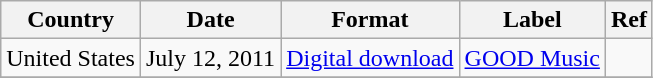<table class="wikitable">
<tr>
<th>Country</th>
<th>Date</th>
<th>Format</th>
<th>Label</th>
<th>Ref</th>
</tr>
<tr>
<td>United States</td>
<td rowspan="1">July 12, 2011</td>
<td rowspan="1"><a href='#'>Digital download</a></td>
<td rowspan="1"><a href='#'>GOOD Music</a></td>
<td></td>
</tr>
<tr>
</tr>
</table>
